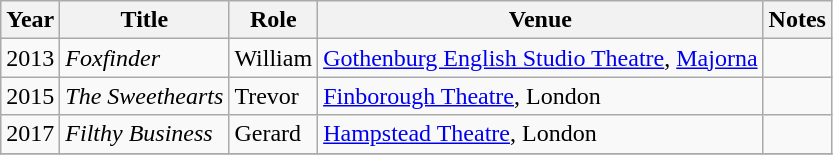<table class="wikitable sortable">
<tr>
<th>Year</th>
<th>Title</th>
<th>Role</th>
<th>Venue</th>
<th>Notes</th>
</tr>
<tr>
<td>2013</td>
<td><em>Foxfinder</em></td>
<td>William</td>
<td><a href='#'>Gothenburg English Studio Theatre</a>, <a href='#'>Majorna</a></td>
<td></td>
</tr>
<tr>
<td>2015</td>
<td><em>The Sweethearts</em></td>
<td>Trevor</td>
<td><a href='#'>Finborough Theatre</a>, London</td>
<td></td>
</tr>
<tr>
<td>2017</td>
<td><em>Filthy Business</em></td>
<td>Gerard</td>
<td><a href='#'>Hampstead Theatre</a>, London</td>
<td></td>
</tr>
<tr>
</tr>
</table>
